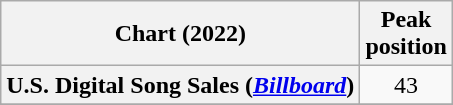<table class="wikitable plainrowheaders" style="text-align:center">
<tr>
<th scope="col">Chart (2022)</th>
<th scope="col">Peak<br>position</th>
</tr>
<tr>
<th scope="row">U.S. Digital Song Sales (<em><a href='#'>Billboard</a></em>)</th>
<td>43</td>
</tr>
<tr>
</tr>
</table>
